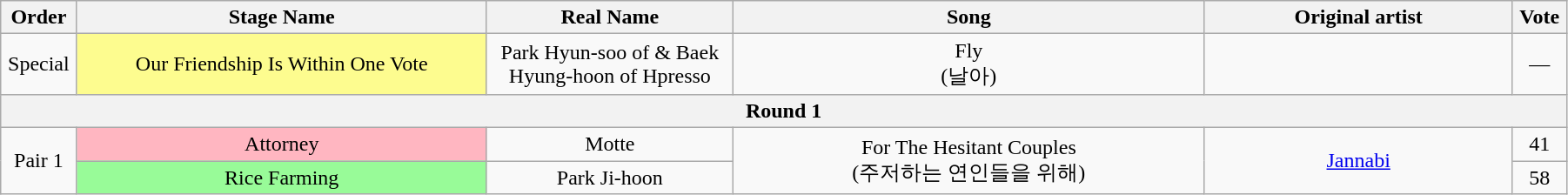<table class="wikitable" style="text-align:center; width:95%;">
<tr>
<th style="width:1%;">Order</th>
<th style="width:20%;">Stage Name</th>
<th style="width:12%;">Real Name</th>
<th style="width:23%;">Song</th>
<th style="width:15%;">Original artist</th>
<th style="width:1%;">Vote</th>
</tr>
<tr>
<td>Special</td>
<td bgcolor="#FDFC8F">Our Friendship Is Within One Vote</td>
<td>Park Hyun-soo of  & Baek Hyung-hoon of Hpresso</td>
<td>Fly<br>(날아)</td>
<td></td>
<td>—</td>
</tr>
<tr>
<th colspan=6>Round 1</th>
</tr>
<tr>
<td rowspan=2>Pair 1</td>
<td bgcolor="lightpink">Attorney</td>
<td>Motte</td>
<td rowspan=2>For The Hesitant Couples<br>(주저하는 연인들을 위해)</td>
<td rowspan=2><a href='#'>Jannabi</a></td>
<td>41</td>
</tr>
<tr>
<td bgcolor="palegreen">Rice Farming</td>
<td>Park Ji-hoon</td>
<td>58</td>
</tr>
</table>
